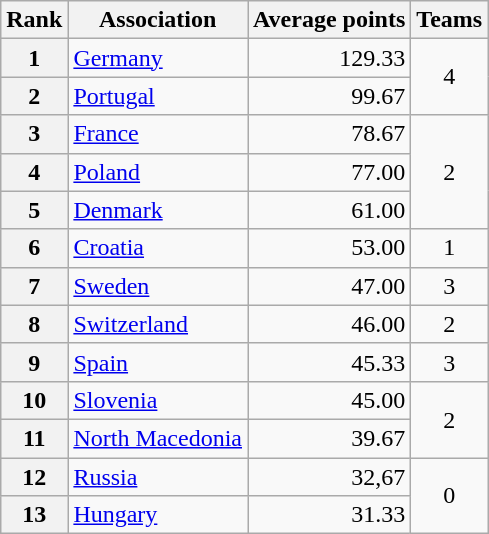<table class="wikitable">
<tr>
<th>Rank</th>
<th>Association</th>
<th>Average points</th>
<th>Teams</th>
</tr>
<tr>
<th>1</th>
<td> <a href='#'>Germany</a></td>
<td align=right>129.33</td>
<td align=center rowspan=2>4</td>
</tr>
<tr>
<th>2</th>
<td> <a href='#'>Portugal</a></td>
<td align=right>99.67</td>
</tr>
<tr>
<th>3</th>
<td> <a href='#'>France</a></td>
<td align=right>78.67</td>
<td align=center rowspan=3>2</td>
</tr>
<tr>
<th>4</th>
<td> <a href='#'>Poland</a></td>
<td align=right>77.00</td>
</tr>
<tr>
<th>5</th>
<td> <a href='#'>Denmark</a></td>
<td align=right>61.00</td>
</tr>
<tr>
<th>6</th>
<td> <a href='#'>Croatia</a></td>
<td align="right">53.00</td>
<td align=center rowspan=1>1</td>
</tr>
<tr>
<th>7</th>
<td> <a href='#'>Sweden</a></td>
<td align="right">47.00</td>
<td rowspan="1" align="center">3</td>
</tr>
<tr>
<th>8</th>
<td> <a href='#'>Switzerland</a></td>
<td align="right">46.00</td>
<td rowspan="1" align="center">2</td>
</tr>
<tr>
<th>9</th>
<td> <a href='#'>Spain</a></td>
<td align="right">45.33</td>
<td rowspan="1" align="center">3</td>
</tr>
<tr>
<th>10</th>
<td> <a href='#'>Slovenia</a></td>
<td align=right>45.00</td>
<td rowspan="2" align="center">2</td>
</tr>
<tr>
<th>11</th>
<td> <a href='#'>North Macedonia</a></td>
<td align=right>39.67</td>
</tr>
<tr>
<th>12</th>
<td> <a href='#'>Russia</a></td>
<td align=right>32,67</td>
<td rowspan="2" align="center">0</td>
</tr>
<tr>
<th>13</th>
<td> <a href='#'>Hungary</a></td>
<td align=right>31.33</td>
</tr>
</table>
